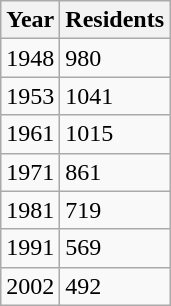<table class="wikitable">
<tr>
<th>Year</th>
<th>Residents</th>
</tr>
<tr>
<td>1948</td>
<td>980</td>
</tr>
<tr>
<td>1953</td>
<td>1041</td>
</tr>
<tr>
<td>1961</td>
<td>1015</td>
</tr>
<tr>
<td>1971</td>
<td>861</td>
</tr>
<tr>
<td>1981</td>
<td>719</td>
</tr>
<tr>
<td>1991</td>
<td>569</td>
</tr>
<tr>
<td>2002</td>
<td>492</td>
</tr>
</table>
